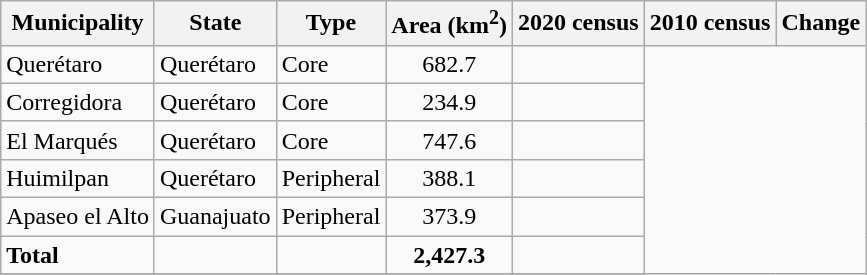<table class="wikitable sortable">
<tr>
<th>Municipality</th>
<th>State</th>
<th>Type</th>
<th>Area (km<sup>2</sup>)</th>
<th>2020 census</th>
<th>2010 census</th>
<th>Change</th>
</tr>
<tr>
<td align="left">Querétaro</td>
<td align="left">Querétaro</td>
<td align="left">Core</td>
<td align="center">682.7</td>
<td></td>
</tr>
<tr>
<td align="left">Corregidora</td>
<td align="left">Querétaro</td>
<td align="left">Core</td>
<td align="center">234.9</td>
<td></td>
</tr>
<tr>
<td align="left">El Marqués</td>
<td align="left">Querétaro</td>
<td align="left">Core</td>
<td align="center">747.6</td>
<td></td>
</tr>
<tr>
<td align="left">Huimilpan</td>
<td align="left">Querétaro</td>
<td align="left">Peripheral</td>
<td align="center">388.1</td>
<td></td>
</tr>
<tr>
<td align="left">Apaseo el Alto</td>
<td align="left">Guanajuato</td>
<td align="left">Peripheral</td>
<td align="center">373.9</td>
<td></td>
</tr>
<tr>
<td align="left"><strong>Total</strong></td>
<td align="left"></td>
<td align="left"></td>
<td align="center"><strong>2,427.3</strong></td>
<td></td>
</tr>
<tr>
</tr>
</table>
